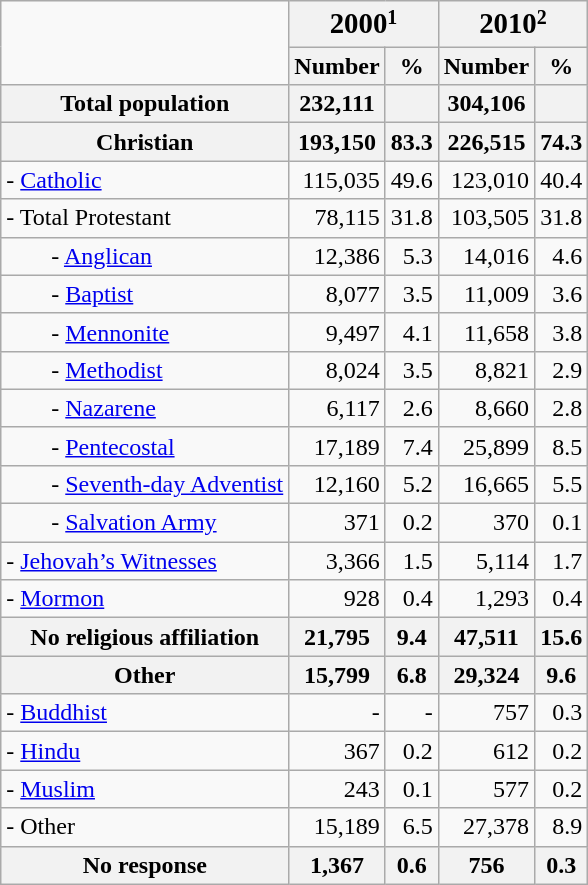<table class="wikitable" style="text-align:right">
<tr>
<td rowspan=2></td>
<th style="text-align:center;" colspan="2"><big>2000</big><sup>1</sup></th>
<th style="text-align:center;" colspan="2"><big>2010</big><sup>2</sup></th>
</tr>
<tr>
<th>Number</th>
<th>%</th>
<th>Number</th>
<th>%</th>
</tr>
<tr>
<th align=left>Total population</th>
<th>232,111</th>
<th></th>
<th>304,106</th>
<th></th>
</tr>
<tr>
<th align=left>Christian</th>
<th>193,150</th>
<th>83.3</th>
<th>226,515</th>
<th>74.3</th>
</tr>
<tr>
<td align=left>- <a href='#'>Catholic</a></td>
<td>115,035</td>
<td>49.6</td>
<td>123,010</td>
<td>40.4</td>
</tr>
<tr>
<td align=left>- Total Protestant</td>
<td>78,115</td>
<td>31.8</td>
<td>103,505</td>
<td>31.8</td>
</tr>
<tr>
<td style="text-align:left; text-indent:30px;">- <a href='#'>Anglican</a></td>
<td>12,386</td>
<td>5.3</td>
<td>14,016</td>
<td>4.6</td>
</tr>
<tr>
<td style="text-align:left; text-indent:30px;">- <a href='#'>Baptist</a></td>
<td>8,077</td>
<td>3.5</td>
<td>11,009</td>
<td>3.6</td>
</tr>
<tr>
<td style="text-align:left; text-indent:30px;">- <a href='#'>Mennonite</a></td>
<td>9,497</td>
<td>4.1</td>
<td>11,658</td>
<td>3.8</td>
</tr>
<tr>
<td style="text-align:left; text-indent:30px;">- <a href='#'>Methodist</a></td>
<td>8,024</td>
<td>3.5</td>
<td>8,821</td>
<td>2.9</td>
</tr>
<tr>
<td style="text-align:left; text-indent:30px;">- <a href='#'>Nazarene</a></td>
<td>6,117</td>
<td>2.6</td>
<td>8,660</td>
<td>2.8</td>
</tr>
<tr>
<td style="text-align:left; text-indent:30px;">- <a href='#'>Pentecostal</a></td>
<td>17,189</td>
<td>7.4</td>
<td>25,899</td>
<td>8.5</td>
</tr>
<tr>
<td style="text-align:left; text-indent:30px;">- <a href='#'>Seventh-day Adventist</a></td>
<td>12,160</td>
<td>5.2</td>
<td>16,665</td>
<td>5.5</td>
</tr>
<tr>
<td style="text-align:left; text-indent:30px;">- <a href='#'>Salvation Army</a></td>
<td>371</td>
<td>0.2</td>
<td>370</td>
<td>0.1</td>
</tr>
<tr>
<td align=left>- <a href='#'>Jehovah’s Witnesses</a></td>
<td>3,366</td>
<td>1.5</td>
<td>5,114</td>
<td>1.7</td>
</tr>
<tr>
<td align=left>- <a href='#'>Mormon</a></td>
<td>928</td>
<td>0.4</td>
<td>1,293</td>
<td>0.4</td>
</tr>
<tr>
<th align=left>No religious affiliation</th>
<th>21,795</th>
<th>9.4</th>
<th>47,511</th>
<th>15.6</th>
</tr>
<tr>
<th align=left>Other</th>
<th>15,799</th>
<th>6.8</th>
<th>29,324</th>
<th>9.6</th>
</tr>
<tr>
<td align=left>- <a href='#'>Buddhist</a></td>
<td>-</td>
<td>-</td>
<td>757</td>
<td>0.3</td>
</tr>
<tr>
<td align=left>- <a href='#'>Hindu</a></td>
<td>367</td>
<td>0.2</td>
<td>612</td>
<td>0.2</td>
</tr>
<tr>
<td align=left>- <a href='#'>Muslim</a></td>
<td>243</td>
<td>0.1</td>
<td>577</td>
<td>0.2</td>
</tr>
<tr>
<td align=left>- Other</td>
<td>15,189</td>
<td>6.5</td>
<td>27,378</td>
<td>8.9</td>
</tr>
<tr>
<th align=left>No response</th>
<th>1,367</th>
<th>0.6</th>
<th>756</th>
<th>0.3</th>
</tr>
</table>
